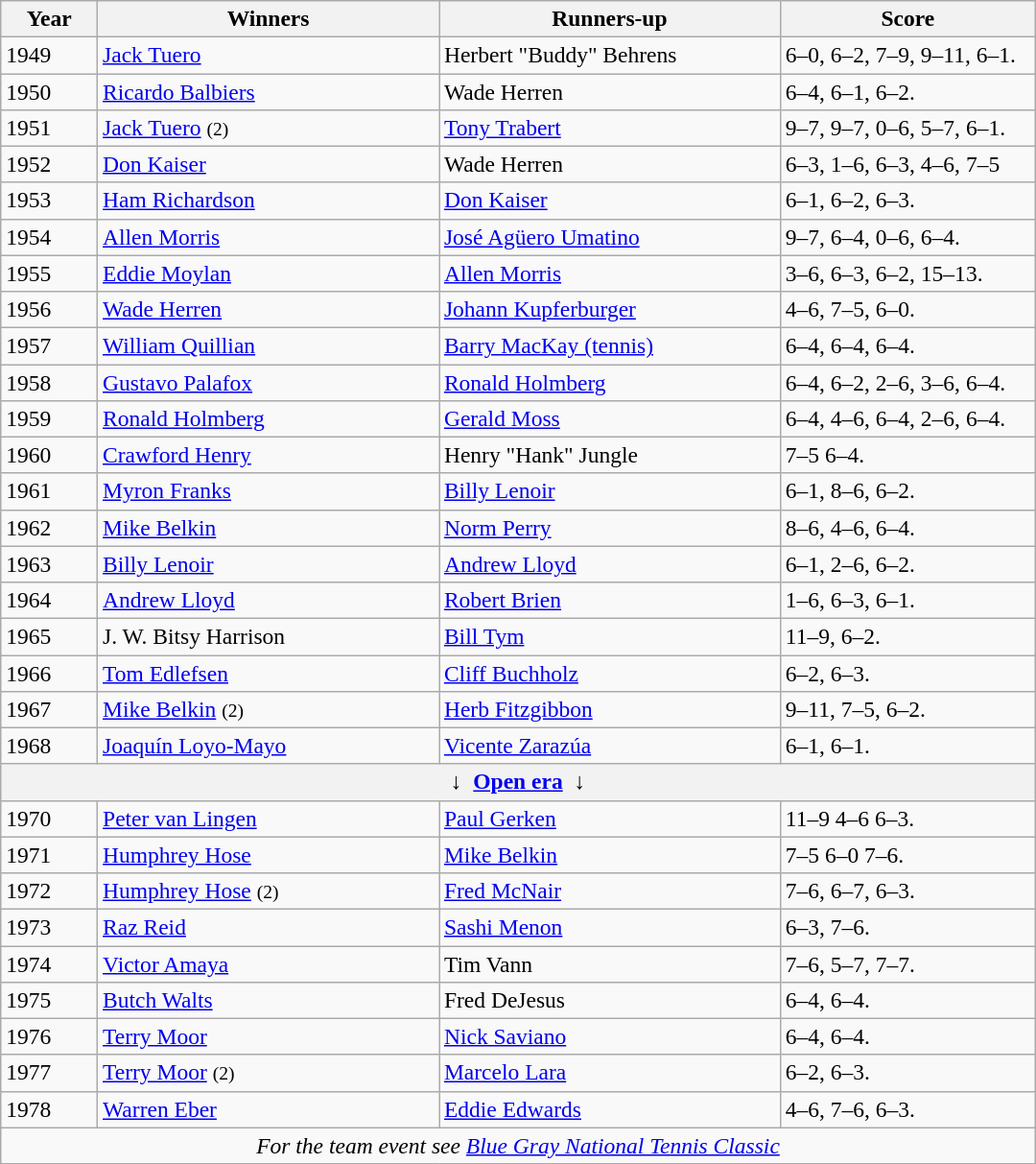<table class="wikitable" style="font-size:98%;">
<tr>
<th style="width:60px;">Year</th>
<th style="width:230px;">Winners</th>
<th style="width:230px;">Runners-up</th>
<th style="width:170px;">Score</th>
</tr>
<tr>
<td>1949</td>
<td>  <a href='#'>Jack Tuero</a></td>
<td>  Herbert "Buddy" Behrens</td>
<td>6–0, 6–2, 7–9, 9–11, 6–1.</td>
</tr>
<tr>
<td>1950</td>
<td> <a href='#'>Ricardo Balbiers</a></td>
<td> Wade Herren</td>
<td>6–4, 6–1, 6–2.</td>
</tr>
<tr>
<td>1951</td>
<td>  <a href='#'>Jack Tuero</a> <small>(2)</small></td>
<td> <a href='#'>Tony Trabert</a></td>
<td>9–7, 9–7, 0–6, 5–7, 6–1.</td>
</tr>
<tr>
<td>1952</td>
<td> <a href='#'>Don Kaiser</a></td>
<td> Wade Herren</td>
<td>6–3, 1–6, 6–3, 4–6, 7–5</td>
</tr>
<tr>
<td>1953</td>
<td> <a href='#'>Ham Richardson</a></td>
<td> <a href='#'>Don Kaiser</a></td>
<td>6–1, 6–2, 6–3.</td>
</tr>
<tr>
<td>1954</td>
<td> <a href='#'>Allen Morris</a></td>
<td> <a href='#'>José Agüero Umatino</a></td>
<td>9–7, 6–4, 0–6, 6–4.</td>
</tr>
<tr>
<td>1955</td>
<td> <a href='#'>Eddie Moylan</a></td>
<td> <a href='#'>Allen Morris</a></td>
<td>3–6, 6–3, 6–2, 15–13.</td>
</tr>
<tr>
<td>1956</td>
<td> <a href='#'>Wade Herren</a></td>
<td> <a href='#'>Johann Kupferburger</a></td>
<td>4–6, 7–5, 6–0.</td>
</tr>
<tr>
<td>1957</td>
<td> <a href='#'>William Quillian</a></td>
<td> <a href='#'>Barry MacKay (tennis)</a></td>
<td>6–4, 6–4, 6–4.</td>
</tr>
<tr>
<td>1958</td>
<td> <a href='#'>Gustavo Palafox</a></td>
<td> <a href='#'>Ronald Holmberg</a></td>
<td>6–4, 6–2, 2–6, 3–6, 6–4.</td>
</tr>
<tr>
<td>1959</td>
<td>  <a href='#'>Ronald Holmberg</a></td>
<td>  <a href='#'>Gerald Moss</a></td>
<td>6–4, 4–6, 6–4, 2–6, 6–4.</td>
</tr>
<tr>
<td>1960</td>
<td>  <a href='#'>Crawford Henry</a></td>
<td> Henry "Hank" Jungle</td>
<td>7–5 6–4.</td>
</tr>
<tr>
<td>1961</td>
<td> <a href='#'>Myron Franks</a></td>
<td> <a href='#'>Billy Lenoir</a></td>
<td>6–1, 8–6, 6–2.</td>
</tr>
<tr>
<td>1962</td>
<td> <a href='#'>Mike Belkin</a></td>
<td> <a href='#'>Norm Perry</a></td>
<td>8–6, 4–6, 6–4.</td>
</tr>
<tr>
<td>1963</td>
<td> <a href='#'>Billy Lenoir</a></td>
<td> <a href='#'>Andrew Lloyd</a></td>
<td>6–1, 2–6, 6–2.</td>
</tr>
<tr>
<td>1964</td>
<td> <a href='#'>Andrew Lloyd</a></td>
<td> <a href='#'>Robert Brien</a></td>
<td>1–6, 6–3, 6–1.</td>
</tr>
<tr>
<td>1965</td>
<td>  J. W. Bitsy Harrison</td>
<td> <a href='#'>Bill Tym</a></td>
<td>11–9, 6–2.</td>
</tr>
<tr>
<td>1966</td>
<td> <a href='#'>Tom Edlefsen</a></td>
<td> <a href='#'>Cliff Buchholz</a></td>
<td>6–2, 6–3.</td>
</tr>
<tr>
<td>1967</td>
<td> <a href='#'>Mike Belkin</a> <small>(2)</small></td>
<td> <a href='#'>Herb Fitzgibbon</a></td>
<td>9–11, 7–5, 6–2.</td>
</tr>
<tr>
<td>1968</td>
<td> <a href='#'>Joaquín Loyo-Mayo</a></td>
<td> <a href='#'>Vicente Zarazúa</a></td>
<td>6–1, 6–1.</td>
</tr>
<tr>
<th colspan=4 align=center>↓  <a href='#'>Open era</a>  ↓</th>
</tr>
<tr>
<td>1970</td>
<td> <a href='#'>Peter van Lingen</a></td>
<td> <a href='#'>Paul Gerken</a></td>
<td>11–9 4–6 6–3.</td>
</tr>
<tr>
<td>1971</td>
<td> <a href='#'>Humphrey Hose</a></td>
<td> <a href='#'>Mike Belkin</a></td>
<td>7–5 6–0 7–6.</td>
</tr>
<tr>
<td>1972</td>
<td> <a href='#'>Humphrey Hose</a> <small>(2)</small></td>
<td> <a href='#'>Fred McNair</a></td>
<td>7–6, 6–7, 6–3.</td>
</tr>
<tr>
<td>1973</td>
<td> <a href='#'>Raz Reid</a></td>
<td> <a href='#'>Sashi Menon</a></td>
<td>6–3, 7–6.</td>
</tr>
<tr>
<td>1974</td>
<td> <a href='#'>Victor Amaya</a></td>
<td> Tim Vann</td>
<td>7–6, 5–7, 7–7.</td>
</tr>
<tr>
<td>1975</td>
<td> <a href='#'>Butch Walts</a></td>
<td> Fred DeJesus</td>
<td>6–4, 6–4.</td>
</tr>
<tr>
<td>1976</td>
<td> <a href='#'>Terry Moor</a></td>
<td> <a href='#'>Nick Saviano</a></td>
<td>6–4, 6–4.</td>
</tr>
<tr>
<td>1977</td>
<td> <a href='#'>Terry Moor</a> <small>(2)</small></td>
<td> <a href='#'>Marcelo Lara</a></td>
<td>6–2, 6–3.</td>
</tr>
<tr>
<td>1978</td>
<td> <a href='#'>Warren Eber</a></td>
<td> <a href='#'>Eddie Edwards</a></td>
<td>4–6, 7–6, 6–3.</td>
</tr>
<tr>
<td colspan=4 align=center><em>For the team event see <a href='#'>Blue Gray National Tennis Classic</a></em></td>
</tr>
<tr>
</tr>
</table>
